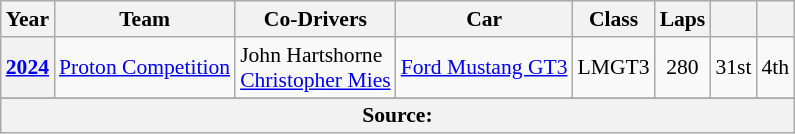<table class="wikitable" style="text-align:center; font-size:90%">
<tr>
<th>Year</th>
<th>Team</th>
<th>Co-Drivers</th>
<th>Car</th>
<th>Class</th>
<th>Laps</th>
<th></th>
<th></th>
</tr>
<tr>
<th><a href='#'>2024</a></th>
<td align="left"> <a href='#'>Proton Competition</a></td>
<td align="left"> John Hartshorne<br> <a href='#'>Christopher Mies</a></td>
<td align="left"><a href='#'>Ford Mustang GT3</a></td>
<td>LMGT3</td>
<td>280</td>
<td>31st</td>
<td>4th</td>
</tr>
<tr>
</tr>
<tr>
<th colspan="20">Source:</th>
</tr>
</table>
